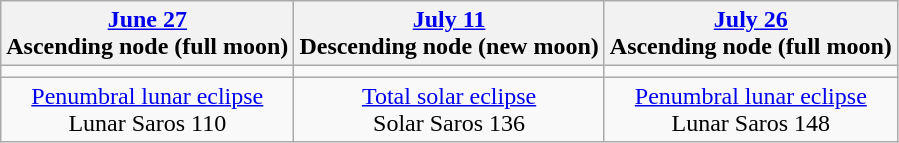<table class="wikitable">
<tr>
<th><a href='#'>June 27</a><br>Ascending node (full moon)<br></th>
<th><a href='#'>July 11</a><br>Descending node (new moon)<br></th>
<th><a href='#'>July 26</a><br>Ascending node (full moon)<br></th>
</tr>
<tr>
<td></td>
<td></td>
<td></td>
</tr>
<tr align=center>
<td><a href='#'>Penumbral lunar eclipse</a><br>Lunar Saros 110</td>
<td><a href='#'>Total solar eclipse</a><br>Solar Saros 136</td>
<td><a href='#'>Penumbral lunar eclipse</a><br>Lunar Saros 148</td>
</tr>
</table>
